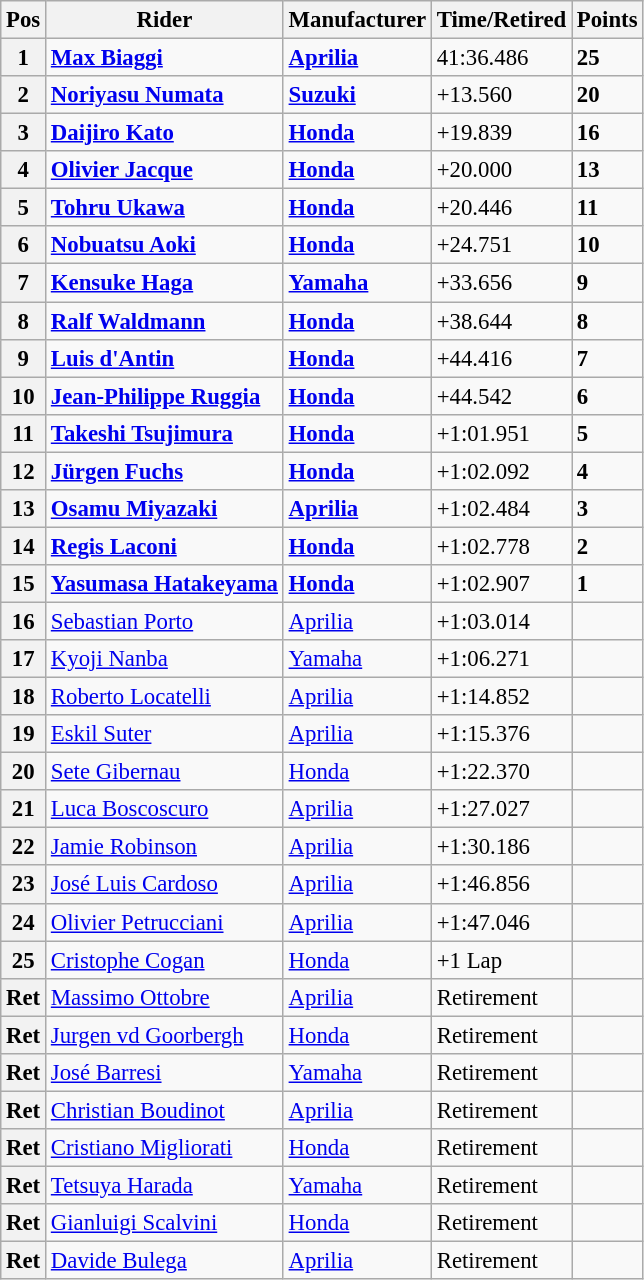<table class="wikitable" style="font-size: 95%;">
<tr>
<th>Pos</th>
<th>Rider</th>
<th>Manufacturer</th>
<th>Time/Retired</th>
<th>Points</th>
</tr>
<tr>
<th>1</th>
<td> <strong><a href='#'>Max Biaggi</a></strong></td>
<td><strong><a href='#'>Aprilia</a></strong></td>
<td>41:36.486</td>
<td><strong>25</strong></td>
</tr>
<tr>
<th>2</th>
<td> <strong><a href='#'>Noriyasu Numata</a></strong></td>
<td><strong><a href='#'>Suzuki</a></strong></td>
<td>+13.560</td>
<td><strong>20</strong></td>
</tr>
<tr>
<th>3</th>
<td> <strong><a href='#'>Daijiro Kato</a></strong></td>
<td><strong><a href='#'>Honda</a></strong></td>
<td>+19.839</td>
<td><strong>16</strong></td>
</tr>
<tr>
<th>4</th>
<td> <strong><a href='#'>Olivier Jacque</a></strong></td>
<td><strong><a href='#'>Honda</a></strong></td>
<td>+20.000</td>
<td><strong>13</strong></td>
</tr>
<tr>
<th>5</th>
<td> <strong><a href='#'>Tohru Ukawa</a></strong></td>
<td><strong><a href='#'>Honda</a></strong></td>
<td>+20.446</td>
<td><strong>11</strong></td>
</tr>
<tr>
<th>6</th>
<td> <strong><a href='#'>Nobuatsu Aoki</a></strong></td>
<td><strong><a href='#'>Honda</a></strong></td>
<td>+24.751</td>
<td><strong>10</strong></td>
</tr>
<tr>
<th>7</th>
<td> <strong><a href='#'>Kensuke Haga</a></strong></td>
<td><strong><a href='#'>Yamaha</a></strong></td>
<td>+33.656</td>
<td><strong>9</strong></td>
</tr>
<tr>
<th>8</th>
<td> <strong><a href='#'>Ralf Waldmann</a></strong></td>
<td><strong><a href='#'>Honda</a></strong></td>
<td>+38.644</td>
<td><strong>8</strong></td>
</tr>
<tr>
<th>9</th>
<td> <strong><a href='#'>Luis d'Antin</a></strong></td>
<td><strong><a href='#'>Honda</a></strong></td>
<td>+44.416</td>
<td><strong>7</strong></td>
</tr>
<tr>
<th>10</th>
<td> <strong><a href='#'>Jean-Philippe Ruggia</a></strong></td>
<td><strong><a href='#'>Honda</a></strong></td>
<td>+44.542</td>
<td><strong>6</strong></td>
</tr>
<tr>
<th>11</th>
<td> <strong><a href='#'>Takeshi Tsujimura</a></strong></td>
<td><strong><a href='#'>Honda</a></strong></td>
<td>+1:01.951</td>
<td><strong>5</strong></td>
</tr>
<tr>
<th>12</th>
<td> <strong><a href='#'>Jürgen Fuchs</a></strong></td>
<td><strong><a href='#'>Honda</a></strong></td>
<td>+1:02.092</td>
<td><strong>4</strong></td>
</tr>
<tr>
<th>13</th>
<td> <strong><a href='#'>Osamu Miyazaki</a></strong></td>
<td><strong><a href='#'>Aprilia</a></strong></td>
<td>+1:02.484</td>
<td><strong>3</strong></td>
</tr>
<tr>
<th>14</th>
<td> <strong><a href='#'>Regis Laconi</a></strong></td>
<td><strong><a href='#'>Honda</a></strong></td>
<td>+1:02.778</td>
<td><strong>2</strong></td>
</tr>
<tr>
<th>15</th>
<td> <strong><a href='#'>Yasumasa Hatakeyama</a></strong></td>
<td><strong><a href='#'>Honda</a></strong></td>
<td>+1:02.907</td>
<td><strong>1</strong></td>
</tr>
<tr>
<th>16</th>
<td> <a href='#'>Sebastian Porto</a></td>
<td><a href='#'>Aprilia</a></td>
<td>+1:03.014</td>
<td></td>
</tr>
<tr>
<th>17</th>
<td> <a href='#'>Kyoji Nanba</a></td>
<td><a href='#'>Yamaha</a></td>
<td>+1:06.271</td>
<td></td>
</tr>
<tr>
<th>18</th>
<td> <a href='#'>Roberto Locatelli</a></td>
<td><a href='#'>Aprilia</a></td>
<td>+1:14.852</td>
<td></td>
</tr>
<tr>
<th>19</th>
<td> <a href='#'>Eskil Suter</a></td>
<td><a href='#'>Aprilia</a></td>
<td>+1:15.376</td>
<td></td>
</tr>
<tr>
<th>20</th>
<td> <a href='#'>Sete Gibernau</a></td>
<td><a href='#'>Honda</a></td>
<td>+1:22.370</td>
<td></td>
</tr>
<tr>
<th>21</th>
<td> <a href='#'>Luca Boscoscuro</a></td>
<td><a href='#'>Aprilia</a></td>
<td>+1:27.027</td>
<td></td>
</tr>
<tr>
<th>22</th>
<td> <a href='#'>Jamie Robinson</a></td>
<td><a href='#'>Aprilia</a></td>
<td>+1:30.186</td>
<td></td>
</tr>
<tr>
<th>23</th>
<td> <a href='#'>José Luis Cardoso</a></td>
<td><a href='#'>Aprilia</a></td>
<td>+1:46.856</td>
<td></td>
</tr>
<tr>
<th>24</th>
<td> <a href='#'>Olivier Petrucciani</a></td>
<td><a href='#'>Aprilia</a></td>
<td>+1:47.046</td>
<td></td>
</tr>
<tr>
<th>25</th>
<td> <a href='#'>Cristophe Cogan</a></td>
<td><a href='#'>Honda</a></td>
<td>+1 Lap</td>
<td></td>
</tr>
<tr>
<th>Ret</th>
<td> <a href='#'>Massimo Ottobre</a></td>
<td><a href='#'>Aprilia</a></td>
<td>Retirement</td>
<td></td>
</tr>
<tr>
<th>Ret</th>
<td> <a href='#'>Jurgen vd Goorbergh</a></td>
<td><a href='#'>Honda</a></td>
<td>Retirement</td>
<td></td>
</tr>
<tr>
<th>Ret</th>
<td> <a href='#'>José Barresi</a></td>
<td><a href='#'>Yamaha</a></td>
<td>Retirement</td>
<td></td>
</tr>
<tr>
<th>Ret</th>
<td> <a href='#'>Christian Boudinot</a></td>
<td><a href='#'>Aprilia</a></td>
<td>Retirement</td>
<td></td>
</tr>
<tr>
<th>Ret</th>
<td> <a href='#'>Cristiano Migliorati</a></td>
<td><a href='#'>Honda</a></td>
<td>Retirement</td>
<td></td>
</tr>
<tr>
<th>Ret</th>
<td> <a href='#'>Tetsuya Harada</a></td>
<td><a href='#'>Yamaha</a></td>
<td>Retirement</td>
<td></td>
</tr>
<tr>
<th>Ret</th>
<td> <a href='#'>Gianluigi Scalvini</a></td>
<td><a href='#'>Honda</a></td>
<td>Retirement</td>
<td></td>
</tr>
<tr>
<th>Ret</th>
<td> <a href='#'>Davide Bulega</a></td>
<td><a href='#'>Aprilia</a></td>
<td>Retirement</td>
<td></td>
</tr>
</table>
